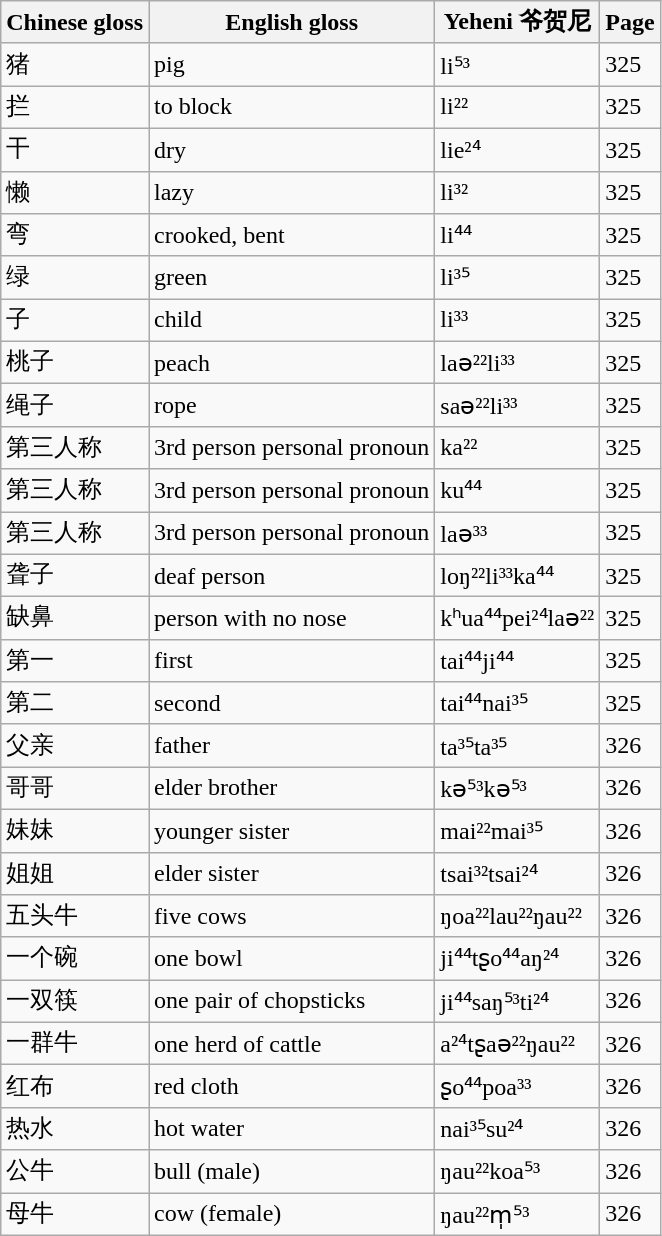<table class="wikitable sortable">
<tr>
<th>Chinese gloss</th>
<th>English gloss</th>
<th>Yeheni 爷贺尼</th>
<th>Page</th>
</tr>
<tr>
<td>猪</td>
<td>pig</td>
<td>li⁵³</td>
<td>325</td>
</tr>
<tr>
<td>拦</td>
<td>to block</td>
<td>li²²</td>
<td>325</td>
</tr>
<tr>
<td>干</td>
<td>dry</td>
<td>lie²⁴</td>
<td>325</td>
</tr>
<tr>
<td>懒</td>
<td>lazy</td>
<td>li³²</td>
<td>325</td>
</tr>
<tr>
<td>弯</td>
<td>crooked, bent</td>
<td>li⁴⁴</td>
<td>325</td>
</tr>
<tr>
<td>绿</td>
<td>green</td>
<td>li³⁵</td>
<td>325</td>
</tr>
<tr>
<td>子</td>
<td>child</td>
<td>li³³</td>
<td>325</td>
</tr>
<tr>
<td>桃子</td>
<td>peach</td>
<td>laə²²li³³</td>
<td>325</td>
</tr>
<tr>
<td>绳子</td>
<td>rope</td>
<td>saə²²li³³</td>
<td>325</td>
</tr>
<tr>
<td>第三人称</td>
<td>3rd person personal pronoun</td>
<td>ka²²</td>
<td>325</td>
</tr>
<tr>
<td>第三人称</td>
<td>3rd person personal pronoun</td>
<td>ku⁴⁴</td>
<td>325</td>
</tr>
<tr>
<td>第三人称</td>
<td>3rd person personal pronoun</td>
<td>laə³³</td>
<td>325</td>
</tr>
<tr>
<td>聋子</td>
<td>deaf person</td>
<td>loŋ²²li³³ka⁴⁴</td>
<td>325</td>
</tr>
<tr>
<td>缺鼻</td>
<td>person with no nose</td>
<td>kʰua⁴⁴pei²⁴laə²²</td>
<td>325</td>
</tr>
<tr>
<td>第一</td>
<td>first</td>
<td>tai⁴⁴ji⁴⁴</td>
<td>325</td>
</tr>
<tr>
<td>第二</td>
<td>second</td>
<td>tai⁴⁴nai³⁵</td>
<td>325</td>
</tr>
<tr>
<td>父亲</td>
<td>father</td>
<td>ta³⁵ta³⁵</td>
<td>326</td>
</tr>
<tr>
<td>哥哥</td>
<td>elder brother</td>
<td>kə⁵³kə⁵³</td>
<td>326</td>
</tr>
<tr>
<td>妹妹</td>
<td>younger sister</td>
<td>mai²²mai³⁵</td>
<td>326</td>
</tr>
<tr>
<td>姐姐</td>
<td>elder sister</td>
<td>tsai³²tsai²⁴</td>
<td>326</td>
</tr>
<tr>
<td>五头牛</td>
<td>five cows</td>
<td>ŋoa²²lau²²ŋau²²</td>
<td>326</td>
</tr>
<tr>
<td>一个碗</td>
<td>one bowl</td>
<td>ji⁴⁴tʂo⁴⁴aŋ²⁴</td>
<td>326</td>
</tr>
<tr>
<td>一双筷</td>
<td>one pair of chopsticks</td>
<td>ji⁴⁴saŋ⁵³ti²⁴</td>
<td>326</td>
</tr>
<tr>
<td>一群牛</td>
<td>one herd of cattle</td>
<td>a²⁴tʂaə²²ŋau²²</td>
<td>326</td>
</tr>
<tr>
<td>红布</td>
<td>red cloth</td>
<td>ʂo⁴⁴poa³³</td>
<td>326</td>
</tr>
<tr>
<td>热水</td>
<td>hot water</td>
<td>nai³⁵su²⁴</td>
<td>326</td>
</tr>
<tr>
<td>公牛</td>
<td>bull (male)</td>
<td>ŋau²²koa⁵³</td>
<td>326</td>
</tr>
<tr>
<td>母牛</td>
<td>cow (female)</td>
<td>ŋau²²m̩⁵³</td>
<td>326</td>
</tr>
</table>
